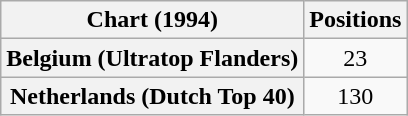<table class="wikitable sortable plainrowheaders" style="text-align:center">
<tr>
<th align="left">Chart (1994)</th>
<th align="center">Positions</th>
</tr>
<tr>
<th scope="row">Belgium (Ultratop Flanders)</th>
<td>23</td>
</tr>
<tr>
<th scope="row">Netherlands (Dutch Top 40)</th>
<td>130</td>
</tr>
</table>
